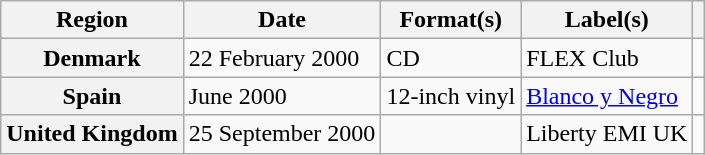<table class="wikitable plainrowheaders">
<tr>
<th scope="col">Region</th>
<th scope="col">Date</th>
<th scope="col">Format(s)</th>
<th scope="col">Label(s)</th>
<th scope="col"></th>
</tr>
<tr>
<th scope="row">Denmark</th>
<td>22 February 2000</td>
<td>CD</td>
<td>FLEX Club</td>
<td></td>
</tr>
<tr>
<th scope="row">Spain</th>
<td>June 2000</td>
<td>12-inch vinyl</td>
<td><a href='#'>Blanco y Negro</a></td>
<td></td>
</tr>
<tr>
<th scope="row">United Kingdom</th>
<td>25 September 2000</td>
<td></td>
<td>Liberty EMI UK</td>
<td></td>
</tr>
</table>
